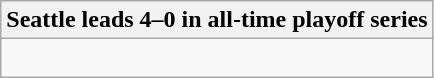<table class="wikitable collapsible collapsed">
<tr>
<th>Seattle leads 4–0 in all-time playoff series</th>
</tr>
<tr>
<td><br>


</td>
</tr>
</table>
